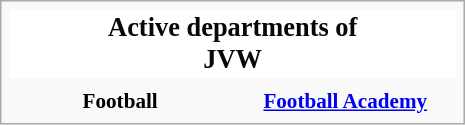<table class="infobox" style="font-size: 88%; width: 22em; text-align: center">
<tr>
<th colspan=3 style="font-size: 125%; background-color: #ffffff; color: #080808; border:1px solid #ffffff; text-align:center;">Active departments of<br>JVW</th>
</tr>
<tr>
<th width="33%" style="text-align:center;"></th>
<th width="33%" style="text-align:center;"></th>
</tr>
<tr>
<th style="text-align:center;">Football</th>
<th style="text-align:center;"><a href='#'>Football Academy</a></th>
</tr>
</table>
